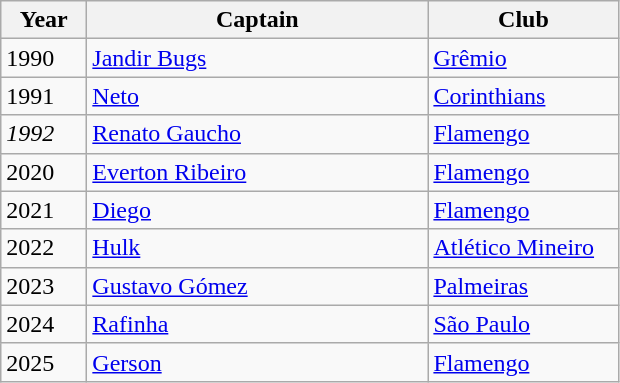<table class="wikitable" margin-left:1em;">
<tr>
<th style="width:50px">Year</th>
<th style="width:220px">Captain</th>
<th style="width:120px">Club</th>
</tr>
<tr>
<td>1990</td>
<td> <a href='#'>Jandir Bugs </a></td>
<td><a href='#'>Grêmio</a></td>
</tr>
<tr>
<td>1991</td>
<td> <a href='#'>Neto</a></td>
<td><a href='#'>Corinthians</a></td>
</tr>
<tr>
<td><em>1992</em></td>
<td> <a href='#'>Renato Gaucho</a></td>
<td><a href='#'>Flamengo</a></td>
</tr>
<tr>
<td>2020</td>
<td> <a href='#'>Everton Ribeiro</a></td>
<td><a href='#'>Flamengo</a></td>
</tr>
<tr>
<td>2021</td>
<td> <a href='#'>Diego</a></td>
<td><a href='#'>Flamengo</a></td>
</tr>
<tr>
<td>2022</td>
<td> <a href='#'>Hulk</a></td>
<td><a href='#'>Atlético Mineiro</a></td>
</tr>
<tr>
<td>2023</td>
<td> <a href='#'>Gustavo Gómez</a></td>
<td><a href='#'>Palmeiras</a></td>
</tr>
<tr>
<td>2024</td>
<td> <a href='#'>Rafinha</a></td>
<td><a href='#'>São Paulo</a></td>
</tr>
<tr>
<td>2025</td>
<td> <a href='#'>Gerson</a></td>
<td><a href='#'>Flamengo</a></td>
</tr>
</table>
